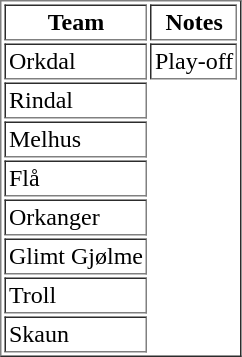<table border="1" cellpadding="2">
<tr>
<th>Team</th>
<th>Notes</th>
</tr>
<tr>
<td>Orkdal</td>
<td>Play-off</td>
</tr>
<tr>
<td>Rindal</td>
</tr>
<tr>
<td>Melhus</td>
</tr>
<tr>
<td>Flå</td>
</tr>
<tr>
<td>Orkanger</td>
</tr>
<tr>
<td>Glimt Gjølme</td>
</tr>
<tr>
<td>Troll</td>
</tr>
<tr>
<td>Skaun</td>
</tr>
</table>
